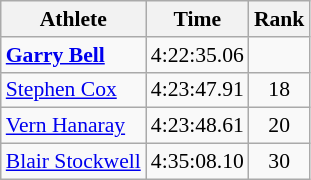<table class=wikitable style="font-size:90%;">
<tr>
<th>Athlete</th>
<th>Time</th>
<th>Rank</th>
</tr>
<tr align=center>
<td align=left><strong><a href='#'>Garry Bell</a></strong></td>
<td>4:22:35.06</td>
<td></td>
</tr>
<tr align=center>
<td align=left><a href='#'>Stephen Cox</a></td>
<td>4:23:47.91</td>
<td>18</td>
</tr>
<tr align=center>
<td align=left><a href='#'>Vern Hanaray</a></td>
<td>4:23:48.61</td>
<td>20</td>
</tr>
<tr align=center>
<td align=left><a href='#'>Blair Stockwell</a></td>
<td>4:35:08.10</td>
<td>30</td>
</tr>
</table>
